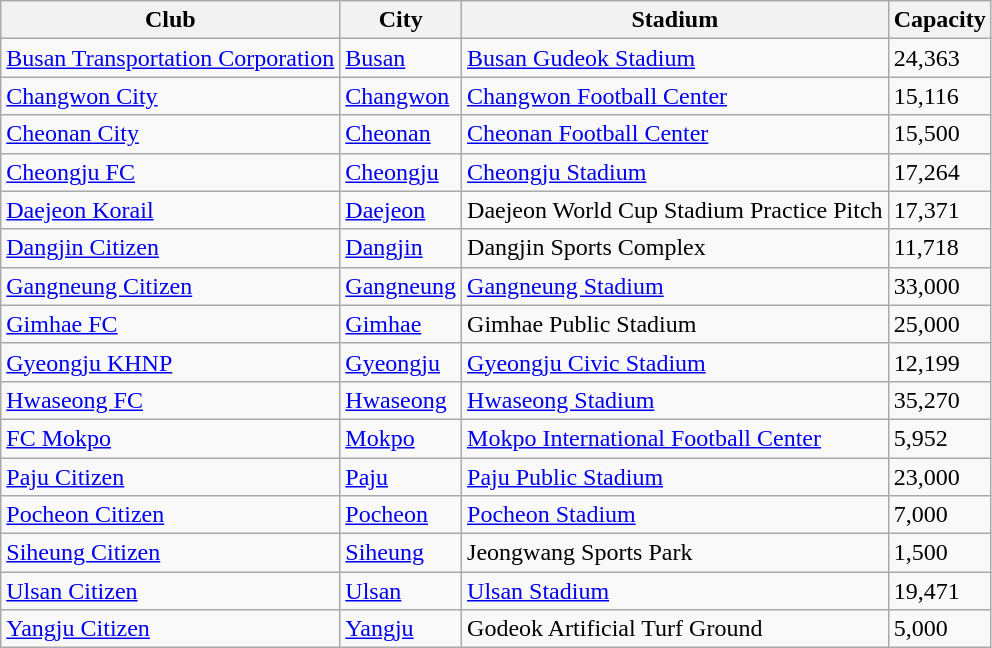<table class="wikitable sortable" style="text-align: left;">
<tr>
<th>Club</th>
<th>City</th>
<th>Stadium</th>
<th>Capacity</th>
</tr>
<tr>
<td><a href='#'>Busan Transportation Corporation</a></td>
<td><a href='#'>Busan</a></td>
<td><a href='#'>Busan Gudeok Stadium</a></td>
<td>24,363</td>
</tr>
<tr>
<td><a href='#'>Changwon City</a></td>
<td><a href='#'>Changwon</a></td>
<td><a href='#'>Changwon Football Center</a></td>
<td>15,116</td>
</tr>
<tr>
<td><a href='#'>Cheonan City</a></td>
<td><a href='#'>Cheonan</a></td>
<td><a href='#'>Cheonan Football Center</a></td>
<td>15,500</td>
</tr>
<tr>
<td><a href='#'>Cheongju FC</a></td>
<td><a href='#'>Cheongju</a></td>
<td><a href='#'>Cheongju Stadium</a></td>
<td>17,264</td>
</tr>
<tr>
<td><a href='#'>Daejeon Korail</a></td>
<td><a href='#'>Daejeon</a></td>
<td>Daejeon World Cup Stadium Practice Pitch</td>
<td>17,371</td>
</tr>
<tr>
<td><a href='#'>Dangjin Citizen</a></td>
<td><a href='#'>Dangjin</a></td>
<td>Dangjin Sports Complex</td>
<td>11,718</td>
</tr>
<tr>
<td><a href='#'>Gangneung Citizen</a></td>
<td><a href='#'>Gangneung</a></td>
<td><a href='#'>Gangneung Stadium</a></td>
<td>33,000</td>
</tr>
<tr>
<td><a href='#'>Gimhae FC</a></td>
<td><a href='#'>Gimhae</a></td>
<td>Gimhae Public Stadium</td>
<td>25,000</td>
</tr>
<tr>
<td><a href='#'>Gyeongju KHNP</a></td>
<td><a href='#'>Gyeongju</a></td>
<td><a href='#'>Gyeongju Civic Stadium</a></td>
<td>12,199</td>
</tr>
<tr>
<td><a href='#'>Hwaseong FC</a></td>
<td><a href='#'>Hwaseong</a></td>
<td><a href='#'>Hwaseong Stadium</a></td>
<td>35,270</td>
</tr>
<tr>
<td><a href='#'>FC Mokpo</a></td>
<td><a href='#'>Mokpo</a></td>
<td><a href='#'>Mokpo International Football Center</a></td>
<td>5,952</td>
</tr>
<tr>
<td><a href='#'>Paju Citizen</a></td>
<td><a href='#'>Paju</a></td>
<td><a href='#'>Paju Public Stadium</a></td>
<td>23,000</td>
</tr>
<tr>
<td><a href='#'>Pocheon Citizen</a></td>
<td><a href='#'>Pocheon</a></td>
<td><a href='#'>Pocheon Stadium</a></td>
<td>7,000</td>
</tr>
<tr>
<td><a href='#'>Siheung Citizen</a></td>
<td><a href='#'>Siheung</a></td>
<td>Jeongwang Sports Park</td>
<td>1,500</td>
</tr>
<tr>
<td><a href='#'>Ulsan Citizen</a></td>
<td><a href='#'>Ulsan</a></td>
<td><a href='#'>Ulsan Stadium</a></td>
<td>19,471</td>
</tr>
<tr>
<td><a href='#'>Yangju Citizen</a></td>
<td><a href='#'>Yangju</a></td>
<td>Godeok Artificial Turf Ground</td>
<td>5,000</td>
</tr>
</table>
